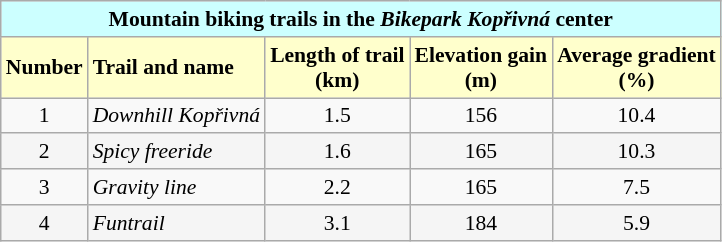<table class="wikitable" style="text-align:center; font-size:90%">
<tr>
<td colspan="5" bgcolor="#CCFFFF"> <strong>Mountain biking trails in the <em>Bikepark Kopřivná</em> center</strong></td>
</tr>
<tr bgcolor="#FFFFCC">
<td><strong>Number</strong></td>
<td align="left"><strong>Trail and name</strong></td>
<td><strong>Length of trail</strong><br><strong>(km)</strong></td>
<td><strong>Elevation gain</strong><br><strong>(m)</strong></td>
<td><strong>Average gradient</strong><br><strong>(%)</strong></td>
</tr>
<tr>
<td>1</td>
<td align="left"> <em>Downhill Kopřivná</em></td>
<td>1.5</td>
<td>156</td>
<td>10.4</td>
</tr>
<tr bgcolor="#F5F5F5">
<td>2</td>
<td align="left"> <em>Spicy freeride</em></td>
<td>1.6</td>
<td>165</td>
<td>10.3</td>
</tr>
<tr>
<td>3</td>
<td align="left"> <em>Gravity line</em></td>
<td>2.2</td>
<td>165</td>
<td>7.5</td>
</tr>
<tr bgcolor="#F5F5F5">
<td>4</td>
<td align="left"> <em>Funtrail</em></td>
<td>3.1</td>
<td>184</td>
<td>5.9</td>
</tr>
</table>
